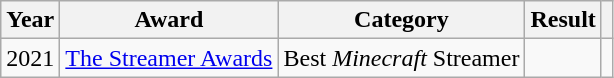<table class="wikitable sortable plainrowheaders">
<tr>
<th>Year</th>
<th>Award</th>
<th>Category</th>
<th>Result</th>
<th class="unsortable"></th>
</tr>
<tr>
<td>2021</td>
<td><a href='#'>The Streamer Awards</a></td>
<td>Best <em>Minecraft</em> Streamer</td>
<td></td>
<td style="text-align: center;"></td>
</tr>
</table>
